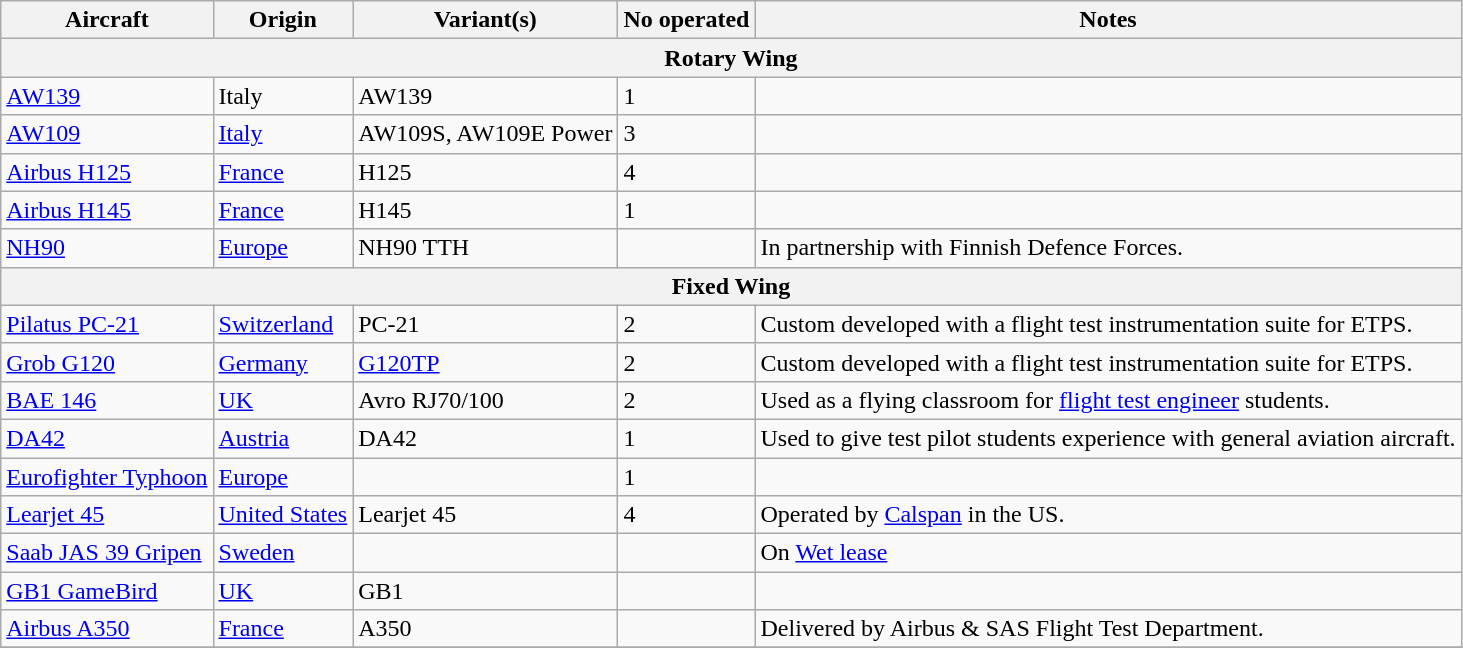<table class="wikitable">
<tr>
<th>Aircraft</th>
<th>Origin</th>
<th>Variant(s)</th>
<th>No operated</th>
<th>Notes</th>
</tr>
<tr>
<th colspan="6">Rotary Wing</th>
</tr>
<tr>
<td><a href='#'>AW139</a></td>
<td>Italy</td>
<td>AW139</td>
<td>1</td>
<td></td>
</tr>
<tr>
<td><a href='#'>AW109</a></td>
<td><a href='#'>Italy</a></td>
<td>AW109S, AW109E Power</td>
<td>3</td>
<td></td>
</tr>
<tr>
<td><a href='#'>Airbus H125</a></td>
<td><a href='#'>France</a></td>
<td>H125</td>
<td>4</td>
<td></td>
</tr>
<tr>
<td><a href='#'>Airbus H145</a></td>
<td><a href='#'>France</a></td>
<td>H145</td>
<td>1</td>
<td></td>
</tr>
<tr>
<td><a href='#'>NH90</a></td>
<td><a href='#'>Europe</a></td>
<td>NH90 TTH</td>
<td></td>
<td>In partnership with Finnish Defence Forces.</td>
</tr>
<tr>
<th colspan="6">Fixed Wing</th>
</tr>
<tr>
<td><a href='#'>Pilatus PC-21</a></td>
<td><a href='#'>Switzerland</a></td>
<td>PC-21</td>
<td>2</td>
<td>Custom developed with a flight test instrumentation suite for ETPS.</td>
</tr>
<tr>
<td><a href='#'>Grob G120</a></td>
<td><a href='#'>Germany</a></td>
<td><a href='#'>G120TP</a></td>
<td>2</td>
<td>Custom developed with a flight test instrumentation suite for ETPS.</td>
</tr>
<tr>
<td><a href='#'>BAE 146</a></td>
<td><a href='#'>UK</a></td>
<td>Avro RJ70/100</td>
<td>2</td>
<td>Used as a flying classroom for <a href='#'>flight test engineer</a> students.</td>
</tr>
<tr>
<td><a href='#'>DA42</a></td>
<td><a href='#'>Austria</a></td>
<td>DA42</td>
<td>1</td>
<td>Used to give test pilot students experience with general aviation aircraft.</td>
</tr>
<tr>
<td><a href='#'>Eurofighter Typhoon</a></td>
<td><a href='#'>Europe</a></td>
<td></td>
<td>1</td>
<td></td>
</tr>
<tr>
<td><a href='#'>Learjet 45</a></td>
<td><a href='#'>United States</a></td>
<td>Learjet 45</td>
<td>4</td>
<td>Operated by <a href='#'>Calspan</a> in the US.</td>
</tr>
<tr>
<td><a href='#'>Saab JAS 39 Gripen</a></td>
<td><a href='#'>Sweden</a></td>
<td></td>
<td></td>
<td>On <a href='#'>Wet lease</a></td>
</tr>
<tr>
<td><a href='#'>GB1 GameBird</a></td>
<td><a href='#'>UK</a></td>
<td>GB1</td>
<td></td>
<td></td>
</tr>
<tr>
<td><a href='#'>Airbus A350</a></td>
<td><a href='#'>France</a></td>
<td>A350</td>
<td></td>
<td>Delivered by Airbus & SAS Flight Test Department.</td>
</tr>
<tr>
</tr>
</table>
